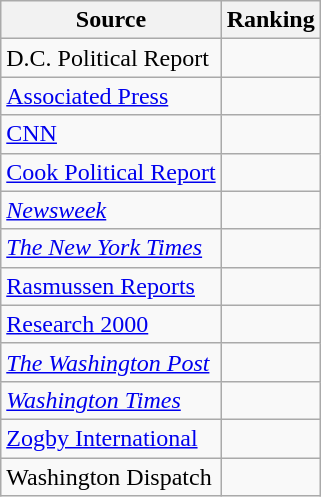<table class="wikitable">
<tr>
<th>Source</th>
<th>Ranking</th>
</tr>
<tr>
<td>D.C. Political Report</td>
<td></td>
</tr>
<tr>
<td><a href='#'>Associated Press</a></td>
<td></td>
</tr>
<tr>
<td><a href='#'>CNN</a></td>
<td></td>
</tr>
<tr>
<td><a href='#'>Cook Political Report</a></td>
<td></td>
</tr>
<tr>
<td><em><a href='#'>Newsweek</a></em></td>
<td></td>
</tr>
<tr>
<td><em><a href='#'>The New York Times</a></em></td>
<td></td>
</tr>
<tr>
<td><a href='#'>Rasmussen Reports</a></td>
<td></td>
</tr>
<tr>
<td><a href='#'>Research 2000</a></td>
<td></td>
</tr>
<tr>
<td><em><a href='#'>The Washington Post</a></em></td>
<td></td>
</tr>
<tr>
<td><em><a href='#'>Washington Times</a></em></td>
<td></td>
</tr>
<tr>
<td><a href='#'>Zogby International</a></td>
<td></td>
</tr>
<tr>
<td>Washington Dispatch</td>
<td></td>
</tr>
</table>
